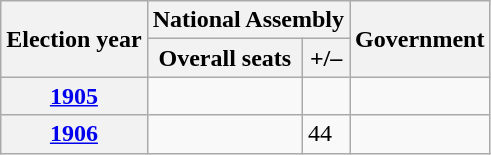<table class=wikitable>
<tr>
<th rowspan=2>Election year</th>
<th colspan=2>National Assembly</th>
<th rowspan=2>Government</th>
</tr>
<tr>
<th>Overall seats</th>
<th>+/–</th>
</tr>
<tr>
<th><a href='#'>1905</a></th>
<td></td>
<td></td>
<td></td>
</tr>
<tr>
<th><a href='#'>1906</a></th>
<td></td>
<td> 44</td>
<td></td>
</tr>
</table>
